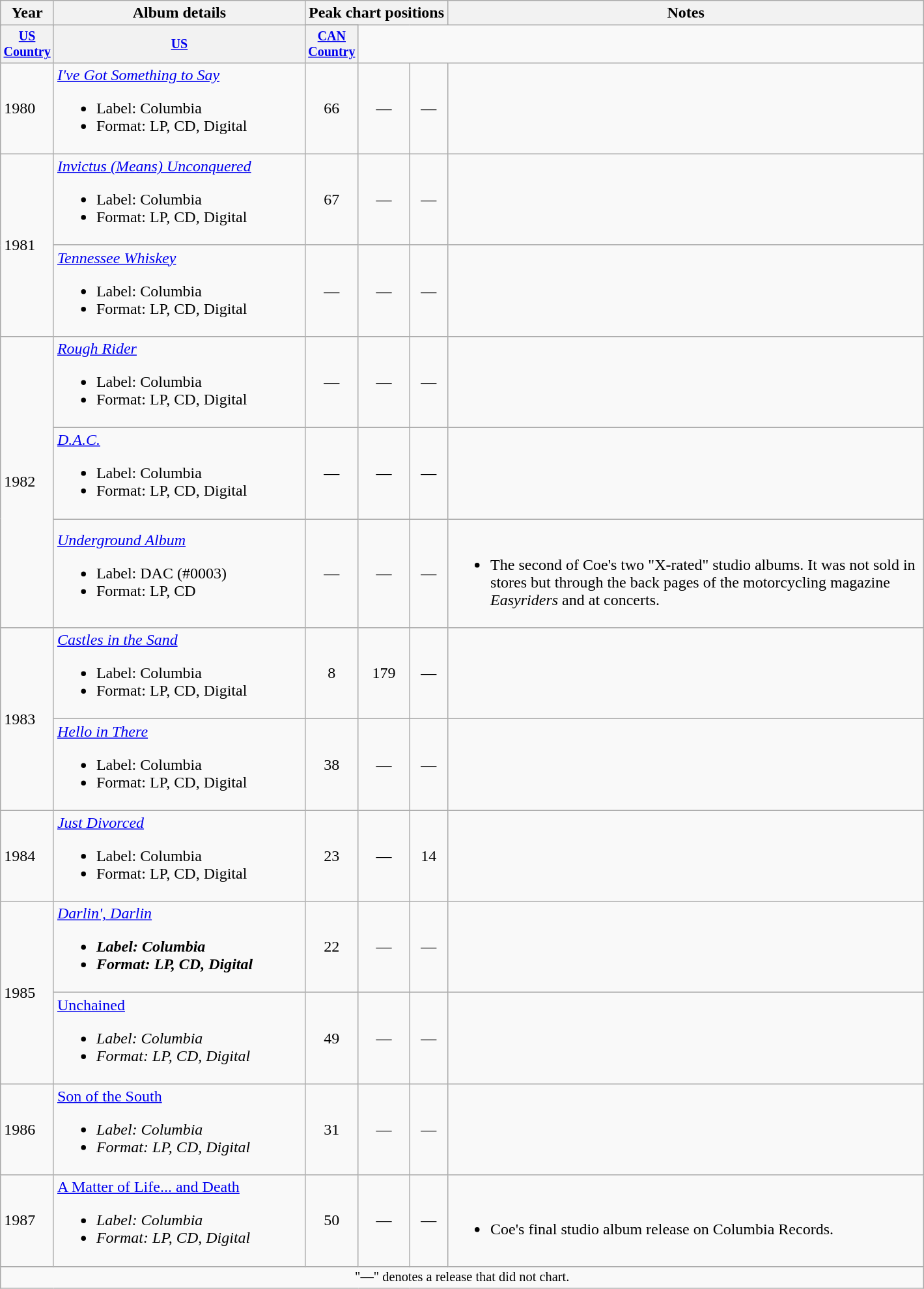<table class="wikitable">
<tr>
<th rowspan="2" style="width:33px;">Year</th>
<th rowspan="2" style="width:250px;">Album details</th>
<th colspan=3>Peak chart positions</th>
<th rowspan="2" style="width:30em;">Notes</th>
</tr>
<tr>
</tr>
<tr style="font-size:smaller;">
<th width="40"><a href='#'>US Country</a><br></th>
<th width="40"><a href='#'>US</a><br></th>
<th width="40"><a href='#'>CAN Country</a></th>
</tr>
<tr>
<td>1980</td>
<td><em><a href='#'>I've Got Something to Say</a></em><br><ul><li>Label: Columbia</li><li>Format: LP, CD, Digital</li></ul></td>
<td style="text-align:center;">66</td>
<td style="text-align:center;">—</td>
<td style="text-align:center;">—</td>
<td></td>
</tr>
<tr>
<td rowspan="2">1981</td>
<td><em><a href='#'>Invictus (Means) Unconquered</a></em><br><ul><li>Label: Columbia</li><li>Format: LP, CD, Digital</li></ul></td>
<td style="text-align:center;">67</td>
<td style="text-align:center;">—</td>
<td style="text-align:center;">—</td>
<td></td>
</tr>
<tr>
<td><em><a href='#'>Tennessee Whiskey</a></em><br><ul><li>Label: Columbia</li><li>Format: LP, CD, Digital</li></ul></td>
<td style="text-align:center;">—</td>
<td style="text-align:center;">—</td>
<td style="text-align:center;">—</td>
<td></td>
</tr>
<tr>
<td rowspan="3">1982</td>
<td><em><a href='#'>Rough Rider</a></em><br><ul><li>Label: Columbia</li><li>Format: LP, CD, Digital</li></ul></td>
<td style="text-align:center;">—</td>
<td style="text-align:center;">—</td>
<td style="text-align:center;">—</td>
<td></td>
</tr>
<tr>
<td><em><a href='#'>D.A.C.</a></em><br><ul><li>Label: Columbia</li><li>Format: LP, CD, Digital</li></ul></td>
<td style="text-align:center;">—</td>
<td style="text-align:center;">—</td>
<td style="text-align:center;">—</td>
<td></td>
</tr>
<tr>
<td><em><a href='#'>Underground Album</a></em><br><ul><li>Label: DAC (#0003)</li><li>Format: LP, CD</li></ul></td>
<td style="text-align:center;">—</td>
<td style="text-align:center;">—</td>
<td style="text-align:center;">—</td>
<td><br><ul><li>The second of Coe's two "X-rated" studio albums. It was not sold in stores but through the back pages of the motorcycling magazine <em>Easyriders</em> and at concerts.</li></ul></td>
</tr>
<tr>
<td rowspan="2">1983</td>
<td><em><a href='#'>Castles in the Sand</a></em><br><ul><li>Label: Columbia</li><li>Format: LP, CD, Digital</li></ul></td>
<td style="text-align:center;">8</td>
<td style="text-align:center;">179</td>
<td style="text-align:center;">—</td>
<td></td>
</tr>
<tr>
<td><em><a href='#'>Hello in There</a></em><br><ul><li>Label: Columbia</li><li>Format: LP, CD, Digital</li></ul></td>
<td style="text-align:center;">38</td>
<td style="text-align:center;">—</td>
<td style="text-align:center;">—</td>
<td></td>
</tr>
<tr>
<td>1984</td>
<td><em><a href='#'>Just Divorced</a></em><br><ul><li>Label: Columbia</li><li>Format: LP, CD, Digital</li></ul></td>
<td style="text-align:center;">23</td>
<td style="text-align:center;">—</td>
<td style="text-align:center;">14</td>
<td></td>
</tr>
<tr>
<td rowspan="2">1985</td>
<td><em><a href='#'>Darlin', Darlin</a><strong><br><ul><li>Label: Columbia</li><li>Format: LP, CD, Digital</li></ul></td>
<td style="text-align:center;">22</td>
<td style="text-align:center;">—</td>
<td style="text-align:center;">—</td>
<td></td>
</tr>
<tr>
<td></em><a href='#'>Unchained</a><em><br><ul><li>Label: Columbia</li><li>Format: LP, CD, Digital</li></ul></td>
<td style="text-align:center;">49</td>
<td style="text-align:center;">—</td>
<td style="text-align:center;">—</td>
<td></td>
</tr>
<tr>
<td>1986</td>
<td></em><a href='#'>Son of the South</a><em><br><ul><li>Label: Columbia</li><li>Format: LP, CD, Digital</li></ul></td>
<td style="text-align:center;">31</td>
<td style="text-align:center;">—</td>
<td style="text-align:center;">—</td>
<td></td>
</tr>
<tr>
<td>1987</td>
<td></em><a href='#'>A Matter of Life... and Death</a><em><br><ul><li>Label: Columbia</li><li>Format: LP, CD, Digital</li></ul></td>
<td style="text-align:center;">50</td>
<td style="text-align:center;">—</td>
<td style="text-align:center;">—</td>
<td><br><ul><li>Coe's final studio album release on Columbia Records.</li></ul></td>
</tr>
<tr>
<td colspan="11" style="text-align:center; font-size:85%;">"—" denotes a release that did not chart.</td>
</tr>
</table>
